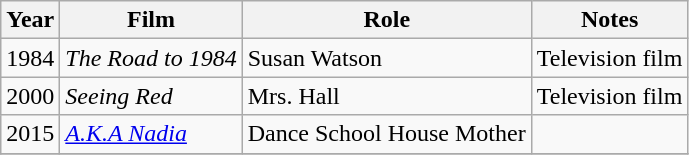<table class="wikitable">
<tr>
<th>Year</th>
<th>Film</th>
<th>Role</th>
<th>Notes</th>
</tr>
<tr>
<td>1984</td>
<td><em>The Road to 1984</em></td>
<td>Susan Watson</td>
<td>Television film</td>
</tr>
<tr>
<td>2000</td>
<td><em>Seeing Red</em></td>
<td>Mrs. Hall</td>
<td>Television film</td>
</tr>
<tr>
<td>2015</td>
<td><em><a href='#'>A.K.A Nadia</a></em></td>
<td>Dance School House Mother</td>
<td></td>
</tr>
<tr>
</tr>
</table>
